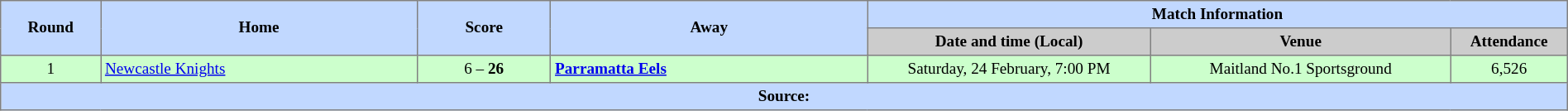<table border="1" cellpadding="3" cellspacing="0" style="border-collapse:collapse; font-size:80%; text-align:center; width:100%;">
<tr style="background:#c1d8ff;">
<th rowspan="2" style="width:6%;">Round</th>
<th rowspan="2" style="width:19%;">Home</th>
<th rowspan="2" style="width:8%;">Score</th>
<th rowspan="2" style="width:19%;">Away</th>
<th colspan=6>Match Information</th>
</tr>
<tr style="background:#ccc;">
<th width=17%>Date and time (Local)</th>
<th width=18%>Venue</th>
<th width=7%>Attendance</th>
</tr>
<tr style="text-align:center; background:#cfc;">
<td align=center>1</td>
<td style="text-align:left;"> <a href='#'>Newcastle Knights</a></td>
<td>6  – <strong>26</strong></td>
<td style="text-align:left;"><strong> <a href='#'>Parramatta Eels</a></strong></td>
<td>Saturday, 24 February, 7:00 PM</td>
<td>Maitland No.1 Sportsground</td>
<td>6,526</td>
</tr>
<tr style="background:#c1d8ff;">
<th colspan=12>Source:</th>
</tr>
</table>
